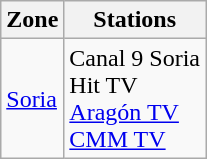<table class="wikitable">
<tr>
<th>Zone</th>
<th>Stations</th>
</tr>
<tr>
<td><a href='#'>Soria</a></td>
<td>Canal 9 Soria<br>Hit TV<br><a href='#'>Aragón TV</a><br><a href='#'>CMM TV</a></td>
</tr>
</table>
